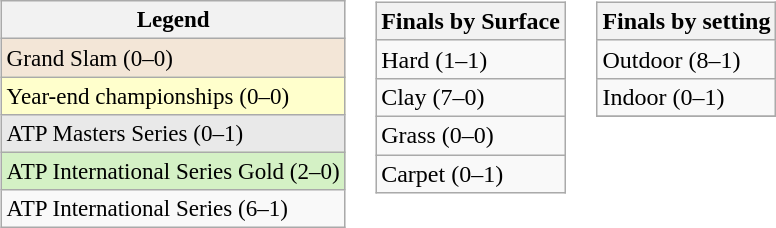<table>
<tr valign="top">
<td><br><table class="sortable wikitable" style="font-size:96%">
<tr>
<th>Legend</th>
</tr>
<tr bgcolor="#f3e6d7">
<td>Grand Slam (0–0)</td>
</tr>
<tr bgcolor="#ffffcc">
<td>Year-end championships (0–0)</td>
</tr>
<tr bgcolor="#e9e9e9">
<td>ATP Masters Series (0–1)</td>
</tr>
<tr bgcolor="#d4f1c5">
<td>ATP International Series Gold (2–0)</td>
</tr>
<tr bgcolor="">
<td>ATP International Series (6–1)</td>
</tr>
</table>
</td>
<td><br><table class="sortable wikitable">
<tr>
<th>Finals by Surface</th>
</tr>
<tr>
<td>Hard (1–1)</td>
</tr>
<tr>
<td>Clay (7–0)</td>
</tr>
<tr>
<td>Grass (0–0)</td>
</tr>
<tr>
<td>Carpet (0–1)</td>
</tr>
</table>
</td>
<td><br><table class="sortable wikitable">
<tr>
<th>Finals by setting</th>
</tr>
<tr>
<td>Outdoor (8–1)</td>
</tr>
<tr>
<td>Indoor (0–1)</td>
</tr>
<tr>
</tr>
</table>
</td>
</tr>
</table>
